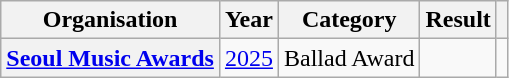<table class="wikitable sortable plainrowheaders" style="border:none; margin:0;">
<tr>
<th scope="col">Organisation</th>
<th scope="col">Year</th>
<th scope="col">Category</th>
<th scope="col">Result</th>
<th class="unsortable" scope="col"></th>
</tr>
<tr>
<th scope="row"><a href='#'>Seoul Music Awards</a></th>
<td style="text-align:center"><a href='#'>2025</a></td>
<td>Ballad Award</td>
<td></td>
<td style="text-align:center"></td>
</tr>
</table>
